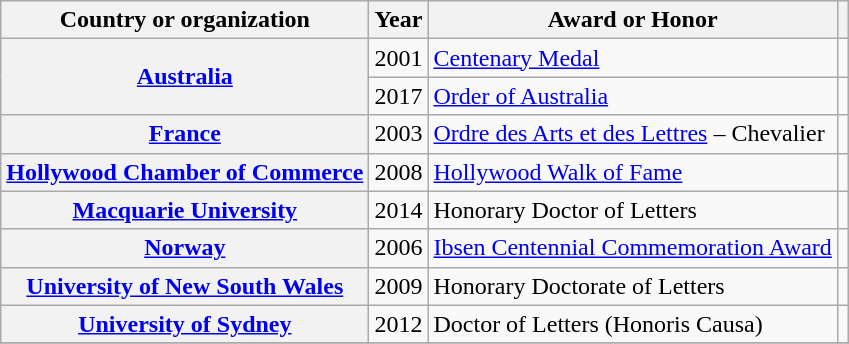<table class="wikitable plainrowheaders sortable">
<tr>
<th scope="col">Country or organization</th>
<th scope="col">Year</th>
<th scope="col">Award or Honor</th>
<th scope="col" class="unsortable"></th>
</tr>
<tr>
<th scope="row" rowspan="2"><a href='#'>Australia</a></th>
<td style="text-align:center;">2001</td>
<td><a href='#'>Centenary Medal</a></td>
<td style="text-align:center;"></td>
</tr>
<tr>
<td style="text-align:center;">2017</td>
<td><a href='#'>Order of Australia</a></td>
<td style="text-align:center;"></td>
</tr>
<tr>
<th scope="row"><a href='#'>France</a></th>
<td style="text-align:center;">2003</td>
<td><a href='#'>Ordre des Arts et des Lettres</a> – Chevalier</td>
<td style="text-align:center;"></td>
</tr>
<tr>
<th scope="row"><a href='#'>Hollywood Chamber of Commerce</a></th>
<td style="text-align:center;">2008</td>
<td><a href='#'>Hollywood Walk of Fame</a></td>
<td style="text-align:center;"></td>
</tr>
<tr>
<th scope="row"><a href='#'>Macquarie University</a></th>
<td style="text-align:center;">2014</td>
<td>Honorary Doctor of Letters</td>
<td style="text-align:center;"></td>
</tr>
<tr>
<th scope="row"><a href='#'>Norway</a></th>
<td style="text-align:center;">2006</td>
<td><a href='#'>Ibsen Centennial Commemoration Award</a></td>
<td style="text-align:center;"><br></td>
</tr>
<tr>
<th scope="row"><a href='#'>University of New South Wales</a></th>
<td style="text-align:center;">2009</td>
<td>Honorary Doctorate of Letters</td>
<td style="text-align:center;"></td>
</tr>
<tr>
<th scope="row"><a href='#'>University of Sydney</a></th>
<td style="text-align:center;">2012</td>
<td>Doctor of Letters (Honoris Causa)</td>
<td style="text-align:center;"><br></td>
</tr>
<tr>
</tr>
</table>
